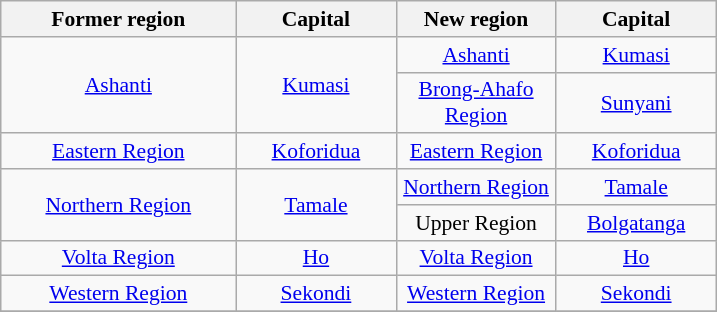<table class="wikitable" style="font-size:90%; text-align:center;">
<tr>
<th width=150>Former region</th>
<th width=100>Capital</th>
<th width=100>New region</th>
<th width=100>Capital</th>
</tr>
<tr>
<td rowspan=2><a href='#'>Ashanti</a></td>
<td rowspan=2><a href='#'>Kumasi</a></td>
<td><a href='#'>Ashanti</a></td>
<td><a href='#'>Kumasi</a></td>
</tr>
<tr>
<td><a href='#'>Brong-Ahafo Region</a></td>
<td><a href='#'>Sunyani</a></td>
</tr>
<tr>
<td><a href='#'>Eastern Region</a></td>
<td><a href='#'>Koforidua</a></td>
<td><a href='#'>Eastern Region</a></td>
<td><a href='#'>Koforidua</a></td>
</tr>
<tr>
<td rowspan=2><a href='#'>Northern Region</a></td>
<td rowspan=2><a href='#'>Tamale</a></td>
<td><a href='#'>Northern Region</a></td>
<td><a href='#'>Tamale</a></td>
</tr>
<tr>
<td>Upper Region</td>
<td><a href='#'>Bolgatanga</a></td>
</tr>
<tr>
<td><a href='#'>Volta Region</a></td>
<td><a href='#'>Ho</a></td>
<td><a href='#'>Volta Region</a></td>
<td><a href='#'>Ho</a></td>
</tr>
<tr>
<td><a href='#'>Western Region</a></td>
<td><a href='#'>Sekondi</a></td>
<td><a href='#'>Western Region</a></td>
<td><a href='#'>Sekondi</a></td>
</tr>
<tr>
</tr>
</table>
